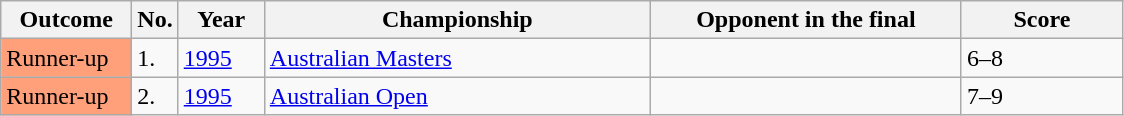<table class="sortable wikitable">
<tr>
<th width="80">Outcome</th>
<th width="20">No.</th>
<th width="50">Year</th>
<th width="250">Championship</th>
<th width="200">Opponent in the final</th>
<th width="100">Score</th>
</tr>
<tr>
<td style="background:#ffa07a;">Runner-up</td>
<td>1.</td>
<td><a href='#'>1995</a></td>
<td><a href='#'>Australian Masters</a></td>
<td> </td>
<td>6–8</td>
</tr>
<tr>
<td style="background:#ffa07a;">Runner-up</td>
<td>2.</td>
<td><a href='#'>1995</a></td>
<td><a href='#'>Australian Open</a></td>
<td> </td>
<td>7–9</td>
</tr>
</table>
